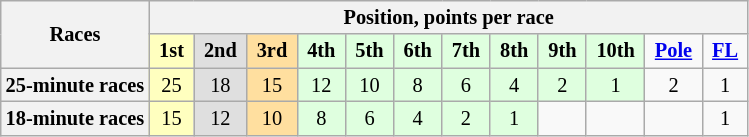<table class="wikitable" style="font-size: 85%; text-align:center">
<tr>
<th rowspan=2>Races</th>
<th colspan=12>Position, points per race</th>
</tr>
<tr>
<td style="background:#FFFFBF"> <strong>1st</strong> </td>
<td style="background:#DFDFDF"> <strong>2nd</strong> </td>
<td style="background:#FFDF9F"> <strong>3rd</strong> </td>
<td style="background:#DFFFDF"> <strong>4th</strong> </td>
<td style="background:#DFFFDF"> <strong>5th</strong> </td>
<td style="background:#DFFFDF"> <strong>6th</strong> </td>
<td style="background:#DFFFDF"> <strong>7th</strong> </td>
<td style="background:#DFFFDF"> <strong>8th</strong> </td>
<td style="background:#DFFFDF"> <strong>9th</strong> </td>
<td style="background:#DFFFDF"> <strong>10th</strong> </td>
<td> <strong><a href='#'>Pole</a></strong> </td>
<td> <strong><a href='#'>FL</a></strong> </td>
</tr>
<tr>
<th>25-minute races</th>
<td style="background:#FFFFBF">25</td>
<td style="background:#DFDFDF">18</td>
<td style="background:#FFDF9F">15</td>
<td style="background:#DFFFDF">12</td>
<td style="background:#DFFFDF">10</td>
<td style="background:#DFFFDF">8</td>
<td style="background:#DFFFDF">6</td>
<td style="background:#DFFFDF">4</td>
<td style="background:#DFFFDF">2</td>
<td style="background:#DFFFDF">1</td>
<td>2</td>
<td>1</td>
</tr>
<tr>
<th>18-minute races</th>
<td style="background:#FFFFBF">15</td>
<td style="background:#DFDFDF">12</td>
<td style="background:#FFDF9F">10</td>
<td style="background:#DFFFDF">8</td>
<td style="background:#DFFFDF">6</td>
<td style="background:#DFFFDF">4</td>
<td style="background:#DFFFDF">2</td>
<td style="background:#DFFFDF">1</td>
<td></td>
<td></td>
<td></td>
<td>1</td>
</tr>
</table>
